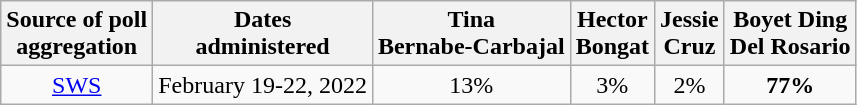<table class="wikitable sortable" style=text-align:center;>
<tr>
<th>Source of poll<br>aggregation</th>
<th>Dates<br>administered</th>
<th>Tina<br>Bernabe-Carbajal</th>
<th>Hector<br>Bongat</th>
<th>Jessie<br>Cruz</th>
<th><strong>Boyet Ding<br>Del Rosario</strong></th>
</tr>
<tr>
<td><a href='#'>SWS</a></td>
<td>February 19-22, 2022</td>
<td>13%</td>
<td>3%</td>
<td>2%</td>
<td><strong>77%</strong></td>
</tr>
</table>
